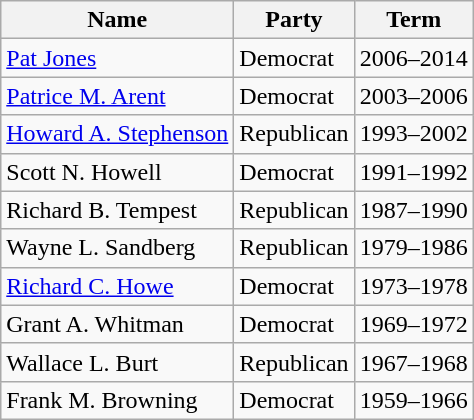<table class="wikitable">
<tr>
<th>Name</th>
<th>Party</th>
<th>Term</th>
</tr>
<tr>
<td><a href='#'>Pat Jones</a></td>
<td>Democrat</td>
<td>2006–2014</td>
</tr>
<tr>
<td><a href='#'>Patrice M. Arent</a></td>
<td>Democrat</td>
<td>2003–2006</td>
</tr>
<tr>
<td><a href='#'>Howard A. Stephenson</a></td>
<td>Republican</td>
<td>1993–2002</td>
</tr>
<tr>
<td>Scott N. Howell</td>
<td>Democrat</td>
<td>1991–1992</td>
</tr>
<tr>
<td>Richard B. Tempest</td>
<td>Republican</td>
<td>1987–1990</td>
</tr>
<tr>
<td>Wayne L. Sandberg</td>
<td>Republican</td>
<td>1979–1986</td>
</tr>
<tr>
<td><a href='#'>Richard C. Howe</a></td>
<td>Democrat</td>
<td>1973–1978</td>
</tr>
<tr>
<td>Grant A. Whitman</td>
<td>Democrat</td>
<td>1969–1972</td>
</tr>
<tr>
<td>Wallace L. Burt</td>
<td>Republican</td>
<td>1967–1968</td>
</tr>
<tr>
<td>Frank M. Browning</td>
<td>Democrat</td>
<td>1959–1966</td>
</tr>
</table>
